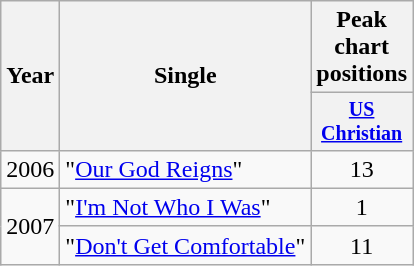<table class="wikitable" style="text-align:center;">
<tr>
<th rowspan=2>Year</th>
<th rowspan=2>Single</th>
<th colspan=6>Peak chart positions</th>
</tr>
<tr style="font-size:smaller;">
<th width=40><a href='#'>US Christian</a><br></th>
</tr>
<tr>
<td>2006</td>
<td align="left">"<a href='#'>Our God Reigns</a>"</td>
<td>13</td>
</tr>
<tr>
<td rowspan="2">2007</td>
<td align="left">"<a href='#'>I'm Not Who I Was</a>"</td>
<td>1</td>
</tr>
<tr>
<td align="left">"<a href='#'>Don't Get Comfortable</a>"</td>
<td>11</td>
</tr>
</table>
